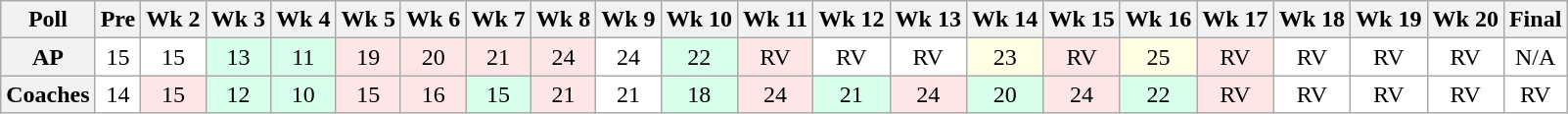<table class="wikitable" style="white-space:nowrap;text-align:center;">
<tr>
<th>Poll</th>
<th>Pre<br></th>
<th>Wk 2<br></th>
<th>Wk 3<br></th>
<th>Wk 4<br></th>
<th>Wk 5 <br></th>
<th>Wk 6 <br></th>
<th>Wk 7 <br></th>
<th>Wk 8 <br></th>
<th>Wk 9<br></th>
<th>Wk 10</th>
<th>Wk 11</th>
<th>Wk 12</th>
<th>Wk 13</th>
<th>Wk 14</th>
<th>Wk 15</th>
<th>Wk 16</th>
<th>Wk 17</th>
<th>Wk 18</th>
<th>Wk 19</th>
<th>Wk 20</th>
<th>Final</th>
</tr>
<tr>
<th>AP</th>
<td style="background:#FFF;">15</td>
<td style="background:#FFF;">15</td>
<td style="background:#D8FFEB;">13</td>
<td style="background:#D8FFEB;">11</td>
<td style="background:#FFE6E6;">19</td>
<td style="background:#FFE6E6;">20</td>
<td style="background:#FFE6E6;">21</td>
<td style="background:#FFE6E6;">24</td>
<td style="background:#FFF;">24</td>
<td style="background:#D8FFEB;">22</td>
<td style="background:#FFE6E6;">RV</td>
<td style="background:#FFF;">RV</td>
<td style="background:#FFF;">RV</td>
<td style="background:#FFFFE6;">23</td>
<td style="background:#FFE6E6;">RV</td>
<td style="background:#FFFFE6;">25</td>
<td style="background:#FFE6E6;">RV</td>
<td style="background:#FFF;">RV</td>
<td style="background:#FFF;">RV</td>
<td style="background:#FFF;">RV</td>
<td style="background:#FFF;">N/A</td>
</tr>
<tr>
<th>Coaches</th>
<td style="background:#FFF;">14</td>
<td style="background:#FFE6E6;">15</td>
<td style="background:#D8FFEB;">12</td>
<td style="background:#D8FFEB;">10</td>
<td style="background:#FFE6E6;">15</td>
<td style="background:#FFE6E6;">16</td>
<td style="background:#D8FFEB;">15</td>
<td style="background:#FFE6E6;">21</td>
<td style="background:#FFF;">21</td>
<td style="background:#D8FFEB;">18</td>
<td style="background:#FFE6E6;">24</td>
<td style="background:#D8FFEB;">21</td>
<td style="background:#FFE6E6;">24</td>
<td style="background:#D8FFEB;">20</td>
<td style="background:#FFE6E6;">24</td>
<td style="background:#D8FFEB;">22</td>
<td style="background:#FFE6E6;">RV</td>
<td style="background:#FFF;">RV</td>
<td style="background:#FFF;">RV</td>
<td style="background:#FFF;">RV</td>
<td style="background:#FFF;">RV</td>
</tr>
</table>
